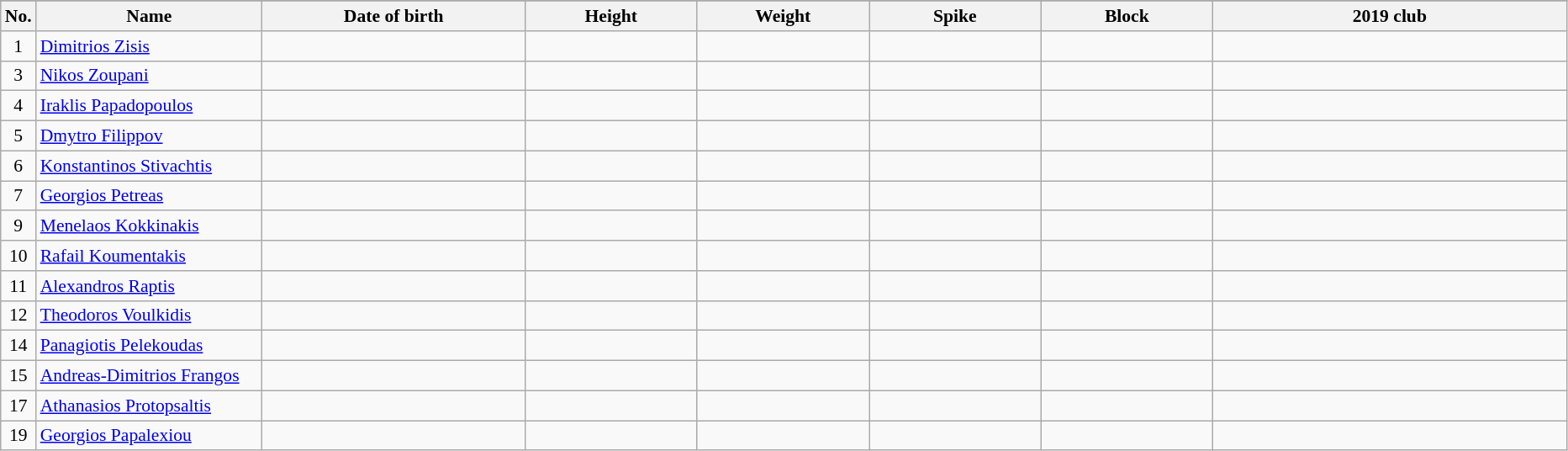<table class="wikitable sortable" style="font-size:90%; text-align:center;">
<tr>
</tr>
<tr>
<th>No.</th>
<th style="width:12em">Name</th>
<th style="width:14em">Date of birth</th>
<th style="width:9em">Height</th>
<th style="width:9em">Weight</th>
<th style="width:9em">Spike</th>
<th style="width:9em">Block</th>
<th style="width:19em">2019 club</th>
</tr>
<tr>
<td>1</td>
<td align=left><a href='#'>Dimitrios Zisis</a></td>
<td></td>
<td></td>
<td></td>
<td></td>
<td></td>
<td></td>
</tr>
<tr>
<td>3</td>
<td align=left><a href='#'>Nikos Zoupani</a></td>
<td></td>
<td></td>
<td></td>
<td></td>
<td></td>
<td></td>
</tr>
<tr>
<td>4</td>
<td align=left><a href='#'>Iraklis Papadopoulos</a></td>
<td></td>
<td></td>
<td></td>
<td></td>
<td></td>
<td></td>
</tr>
<tr>
<td>5</td>
<td align=left><a href='#'>Dmytro Filippov</a></td>
<td></td>
<td></td>
<td></td>
<td></td>
<td></td>
<td></td>
</tr>
<tr>
<td>6</td>
<td align=left><a href='#'>Konstantinos Stivachtis</a></td>
<td></td>
<td></td>
<td></td>
<td></td>
<td></td>
<td></td>
</tr>
<tr>
<td>7</td>
<td align=left><a href='#'>Georgios Petreas</a></td>
<td></td>
<td></td>
<td></td>
<td></td>
<td></td>
<td></td>
</tr>
<tr>
<td>9</td>
<td align=left><a href='#'>Menelaos Kokkinakis</a></td>
<td></td>
<td></td>
<td></td>
<td></td>
<td></td>
<td></td>
</tr>
<tr>
<td>10</td>
<td align=left><a href='#'>Rafail Koumentakis</a></td>
<td></td>
<td></td>
<td></td>
<td></td>
<td></td>
<td></td>
</tr>
<tr>
<td>11</td>
<td align=left><a href='#'>Alexandros Raptis</a></td>
<td></td>
<td></td>
<td></td>
<td></td>
<td></td>
<td></td>
</tr>
<tr>
<td>12</td>
<td align=left><a href='#'>Theodoros Voulkidis</a></td>
<td></td>
<td></td>
<td></td>
<td></td>
<td></td>
<td></td>
</tr>
<tr>
<td>14</td>
<td align=left><a href='#'>Panagiotis Pelekoudas</a></td>
<td></td>
<td></td>
<td></td>
<td></td>
<td></td>
<td></td>
</tr>
<tr>
<td>15</td>
<td align=left><a href='#'>Andreas-Dimitrios Frangos</a></td>
<td></td>
<td></td>
<td></td>
<td></td>
<td></td>
<td></td>
</tr>
<tr>
<td>17</td>
<td align=left><a href='#'>Athanasios Protopsaltis</a></td>
<td></td>
<td></td>
<td></td>
<td></td>
<td></td>
<td></td>
</tr>
<tr>
<td>19</td>
<td align=left><a href='#'>Georgios Papalexiou</a></td>
<td></td>
<td></td>
<td></td>
<td></td>
<td></td>
<td></td>
</tr>
</table>
